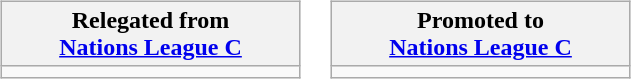<table>
<tr style="vertical-align:top">
<td><br><table class="wikitable" style="width:200px">
<tr>
<th>Relegated from<br><a href='#'>Nations League C</a></th>
</tr>
<tr>
<td></td>
</tr>
</table>
</td>
<td><br><table class="wikitable" style="width:200px">
<tr>
<th>Promoted to<br><a href='#'>Nations League C</a></th>
</tr>
<tr>
<td></td>
</tr>
</table>
</td>
</tr>
</table>
